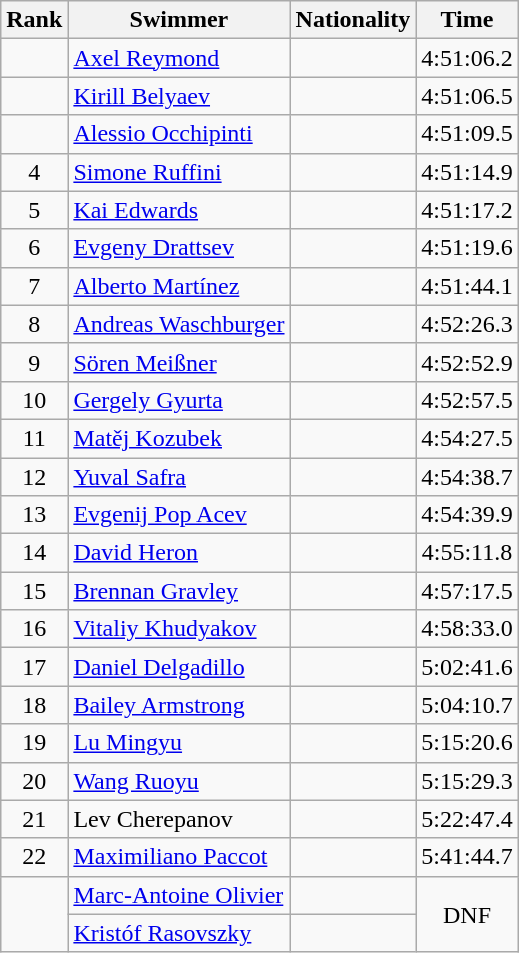<table class="wikitable sortable" border="1" style="text-align:center">
<tr>
<th>Rank</th>
<th>Swimmer</th>
<th>Nationality</th>
<th>Time</th>
</tr>
<tr>
<td></td>
<td align=left><a href='#'>Axel Reymond</a></td>
<td align=left></td>
<td>4:51:06.2</td>
</tr>
<tr>
<td></td>
<td align=left><a href='#'>Kirill Belyaev</a></td>
<td align=left></td>
<td>4:51:06.5</td>
</tr>
<tr>
<td></td>
<td align=left><a href='#'>Alessio Occhipinti</a></td>
<td align=left></td>
<td>4:51:09.5</td>
</tr>
<tr>
<td>4</td>
<td align=left><a href='#'>Simone Ruffini</a></td>
<td align=left></td>
<td>4:51:14.9</td>
</tr>
<tr>
<td>5</td>
<td align=left><a href='#'>Kai Edwards</a></td>
<td align=left></td>
<td>4:51:17.2</td>
</tr>
<tr>
<td>6</td>
<td align=left><a href='#'>Evgeny Drattsev</a></td>
<td align=left></td>
<td>4:51:19.6</td>
</tr>
<tr>
<td>7</td>
<td align=left><a href='#'>Alberto Martínez</a></td>
<td align=left></td>
<td>4:51:44.1</td>
</tr>
<tr>
<td>8</td>
<td align=left><a href='#'>Andreas Waschburger</a></td>
<td align=left></td>
<td>4:52:26.3</td>
</tr>
<tr>
<td>9</td>
<td align=left><a href='#'>Sören Meißner</a></td>
<td align=left></td>
<td>4:52:52.9</td>
</tr>
<tr>
<td>10</td>
<td align=left><a href='#'>Gergely Gyurta</a></td>
<td align=left></td>
<td>4:52:57.5</td>
</tr>
<tr>
<td>11</td>
<td align=left><a href='#'>Matěj Kozubek</a></td>
<td align=left></td>
<td>4:54:27.5</td>
</tr>
<tr>
<td>12</td>
<td align=left><a href='#'>Yuval Safra</a></td>
<td align=left></td>
<td>4:54:38.7</td>
</tr>
<tr>
<td>13</td>
<td align=left><a href='#'>Evgenij Pop Acev</a></td>
<td align=left></td>
<td>4:54:39.9</td>
</tr>
<tr>
<td>14</td>
<td align=left><a href='#'>David Heron</a></td>
<td align=left></td>
<td>4:55:11.8</td>
</tr>
<tr>
<td>15</td>
<td align=left><a href='#'>Brennan Gravley</a></td>
<td align=left></td>
<td>4:57:17.5</td>
</tr>
<tr>
<td>16</td>
<td align=left><a href='#'>Vitaliy Khudyakov</a></td>
<td align=left></td>
<td>4:58:33.0</td>
</tr>
<tr>
<td>17</td>
<td align=left><a href='#'>Daniel Delgadillo</a></td>
<td align=left></td>
<td>5:02:41.6</td>
</tr>
<tr>
<td>18</td>
<td align=left><a href='#'>Bailey Armstrong</a></td>
<td align=left></td>
<td>5:04:10.7</td>
</tr>
<tr>
<td>19</td>
<td align=left><a href='#'>Lu Mingyu</a></td>
<td align=left></td>
<td>5:15:20.6</td>
</tr>
<tr>
<td>20</td>
<td align=left><a href='#'>Wang Ruoyu</a></td>
<td align=left></td>
<td>5:15:29.3</td>
</tr>
<tr>
<td>21</td>
<td align=left>Lev Cherepanov</td>
<td align=left></td>
<td>5:22:47.4</td>
</tr>
<tr>
<td>22</td>
<td align=left><a href='#'>Maximiliano Paccot</a></td>
<td align=left></td>
<td>5:41:44.7</td>
</tr>
<tr>
<td rowspan=2></td>
<td align=left><a href='#'>Marc-Antoine Olivier</a></td>
<td align=left></td>
<td rowspan=2>DNF</td>
</tr>
<tr>
<td align=left><a href='#'>Kristóf Rasovszky</a></td>
<td align=left></td>
</tr>
</table>
